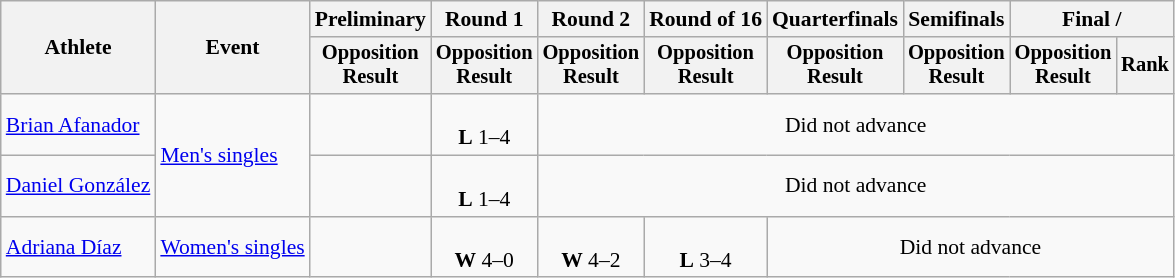<table class=wikitable style=font-size:90%;text-align:center>
<tr>
<th rowspan=2>Athlete</th>
<th rowspan=2>Event</th>
<th>Preliminary</th>
<th>Round 1</th>
<th>Round 2</th>
<th>Round of 16</th>
<th>Quarterfinals</th>
<th>Semifinals</th>
<th colspan=2>Final / </th>
</tr>
<tr style=font-size:95%>
<th>Opposition<br>Result</th>
<th>Opposition<br>Result</th>
<th>Opposition<br>Result</th>
<th>Opposition<br>Result</th>
<th>Opposition<br>Result</th>
<th>Opposition<br>Result</th>
<th>Opposition<br>Result</th>
<th>Rank</th>
</tr>
<tr>
<td align=left><a href='#'>Brian Afanador</a></td>
<td align=left rowspan=2><a href='#'>Men's singles</a></td>
<td></td>
<td><br><strong>L</strong> 1–4</td>
<td colspan=6>Did not advance</td>
</tr>
<tr>
<td align=left><a href='#'>Daniel González</a></td>
<td></td>
<td><br><strong>L</strong> 1–4</td>
<td colspan=6>Did not advance</td>
</tr>
<tr>
<td align=left><a href='#'>Adriana Díaz</a></td>
<td align=left><a href='#'>Women's singles</a></td>
<td></td>
<td><br><strong>W</strong> 4–0</td>
<td> <br><strong>W</strong> 4–2</td>
<td><br><strong>L</strong> 3–4</td>
<td colspan=4>Did not advance</td>
</tr>
</table>
